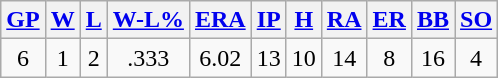<table class="wikitable">
<tr>
<th><a href='#'>GP</a></th>
<th><a href='#'>W</a></th>
<th><a href='#'>L</a></th>
<th><a href='#'>W-L%</a></th>
<th><a href='#'>ERA</a></th>
<th><a href='#'>IP</a></th>
<th><a href='#'>H</a></th>
<th><a href='#'>RA</a></th>
<th><a href='#'>ER</a></th>
<th><a href='#'>BB</a></th>
<th><a href='#'>SO</a></th>
</tr>
<tr align=center>
<td>6</td>
<td>1</td>
<td>2</td>
<td>.333</td>
<td>6.02</td>
<td>13</td>
<td>10</td>
<td>14</td>
<td>8</td>
<td>16</td>
<td>4</td>
</tr>
</table>
